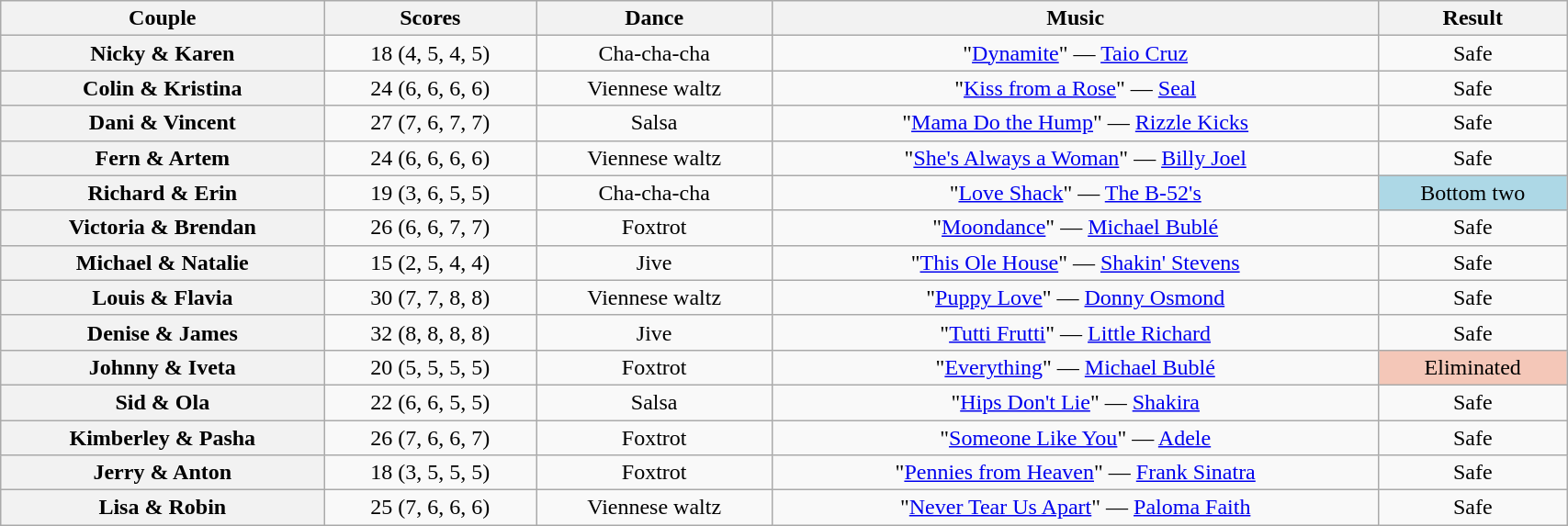<table class="wikitable sortable" style="text-align:center; width:90%">
<tr>
<th scope="col">Couple</th>
<th scope="col">Scores</th>
<th scope="col" class="unsortable">Dance</th>
<th scope="col" class="unsortable">Music</th>
<th scope="col" class="unsortable">Result</th>
</tr>
<tr>
<th scope="row">Nicky & Karen</th>
<td>18 (4, 5, 4, 5)</td>
<td>Cha-cha-cha</td>
<td>"<a href='#'>Dynamite</a>" — <a href='#'>Taio Cruz</a></td>
<td>Safe</td>
</tr>
<tr>
<th scope="row">Colin & Kristina</th>
<td>24 (6, 6, 6, 6)</td>
<td>Viennese waltz</td>
<td>"<a href='#'>Kiss from a Rose</a>" — <a href='#'>Seal</a></td>
<td>Safe</td>
</tr>
<tr>
<th scope="row">Dani & Vincent</th>
<td>27 (7, 6, 7, 7)</td>
<td>Salsa</td>
<td>"<a href='#'>Mama Do the Hump</a>" — <a href='#'>Rizzle Kicks</a></td>
<td>Safe</td>
</tr>
<tr>
<th scope="row">Fern & Artem</th>
<td>24 (6, 6, 6, 6)</td>
<td>Viennese waltz</td>
<td>"<a href='#'>She's Always a Woman</a>" — <a href='#'>Billy Joel</a></td>
<td>Safe</td>
</tr>
<tr>
<th scope="row">Richard & Erin</th>
<td>19 (3, 6, 5, 5)</td>
<td>Cha-cha-cha</td>
<td>"<a href='#'>Love Shack</a>" — <a href='#'>The B-52's</a></td>
<td bgcolor="lightblue">Bottom two</td>
</tr>
<tr>
<th scope="row">Victoria & Brendan</th>
<td>26 (6, 6, 7, 7)</td>
<td>Foxtrot</td>
<td>"<a href='#'>Moondance</a>" — <a href='#'>Michael Bublé</a></td>
<td>Safe</td>
</tr>
<tr>
<th scope="row">Michael & Natalie</th>
<td>15 (2, 5, 4, 4)</td>
<td>Jive</td>
<td>"<a href='#'>This Ole House</a>" — <a href='#'>Shakin' Stevens</a></td>
<td>Safe</td>
</tr>
<tr>
<th scope="row">Louis & Flavia</th>
<td>30 (7, 7, 8, 8)</td>
<td>Viennese waltz</td>
<td>"<a href='#'>Puppy Love</a>" — <a href='#'>Donny Osmond</a></td>
<td>Safe</td>
</tr>
<tr>
<th scope="row">Denise & James</th>
<td>32 (8, 8, 8, 8)</td>
<td>Jive</td>
<td>"<a href='#'>Tutti Frutti</a>" — <a href='#'>Little Richard</a></td>
<td>Safe</td>
</tr>
<tr>
<th scope="row">Johnny & Iveta</th>
<td>20 (5, 5, 5, 5)</td>
<td>Foxtrot</td>
<td>"<a href='#'>Everything</a>" — <a href='#'>Michael Bublé</a></td>
<td bgcolor="f4c7b8">Eliminated</td>
</tr>
<tr>
<th scope="row">Sid & Ola</th>
<td>22 (6, 6, 5, 5)</td>
<td>Salsa</td>
<td>"<a href='#'>Hips Don't Lie</a>" — <a href='#'>Shakira</a></td>
<td>Safe</td>
</tr>
<tr>
<th scope="row">Kimberley & Pasha</th>
<td>26 (7, 6, 6, 7)</td>
<td>Foxtrot</td>
<td>"<a href='#'>Someone Like You</a>" — <a href='#'>Adele</a></td>
<td>Safe</td>
</tr>
<tr>
<th scope="row">Jerry & Anton</th>
<td>18 (3, 5, 5, 5)</td>
<td>Foxtrot</td>
<td>"<a href='#'>Pennies from Heaven</a>" — <a href='#'>Frank Sinatra</a></td>
<td>Safe</td>
</tr>
<tr>
<th scope="row">Lisa & Robin</th>
<td>25 (7, 6, 6, 6)</td>
<td>Viennese waltz</td>
<td>"<a href='#'>Never Tear Us Apart</a>" — <a href='#'>Paloma Faith</a></td>
<td>Safe</td>
</tr>
</table>
